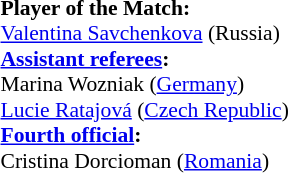<table width=100% style="font-size: 90%">
<tr>
<td><br><strong>Player of the Match:</strong>
<br><a href='#'>Valentina Savchenkova</a> (Russia)<br><strong><a href='#'>Assistant referees</a>:</strong>
<br>Marina Wozniak (<a href='#'>Germany</a>)
<br><a href='#'>Lucie Ratajová</a> (<a href='#'>Czech Republic</a>)
<br><strong><a href='#'>Fourth official</a>:</strong>
<br>Cristina Dorcioman (<a href='#'>Romania</a>)</td>
</tr>
</table>
